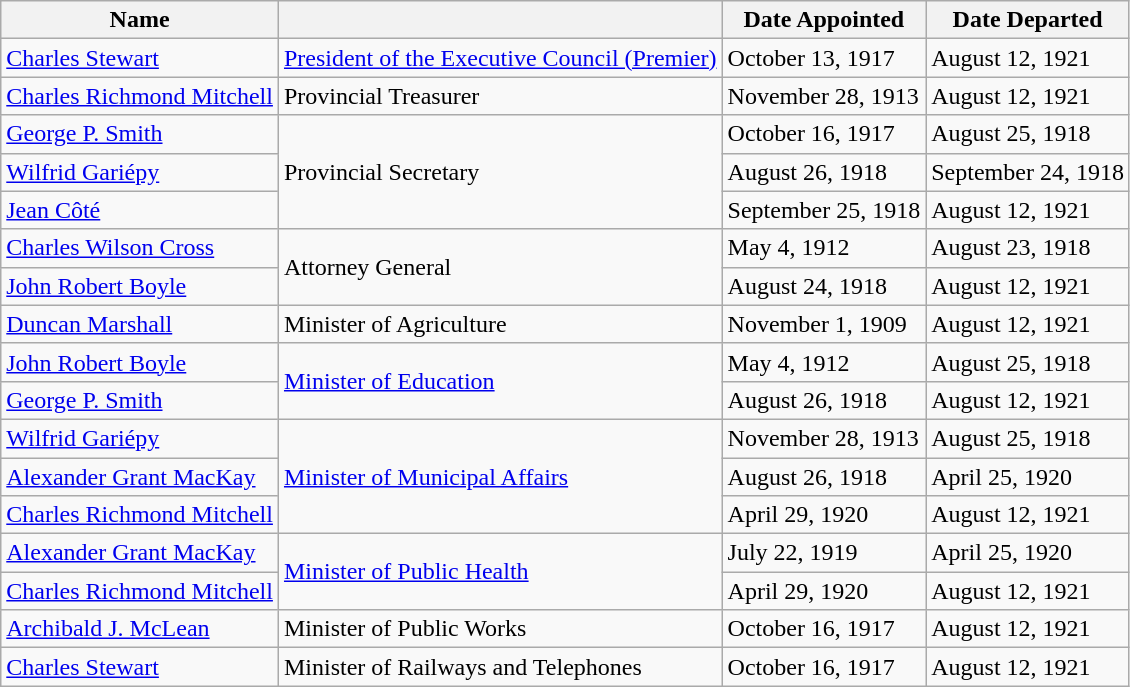<table class="wikitable sortable" style="text-align:left;">
<tr>
<th>Name</th>
<th></th>
<th>Date Appointed</th>
<th>Date Departed</th>
</tr>
<tr>
<td><a href='#'>Charles Stewart</a></td>
<td><a href='#'>President of the Executive Council (Premier)</a></td>
<td>October 13, 1917</td>
<td>August 12, 1921</td>
</tr>
<tr>
<td><a href='#'>Charles Richmond Mitchell</a></td>
<td>Provincial Treasurer</td>
<td>November 28, 1913</td>
<td>August 12, 1921</td>
</tr>
<tr>
<td><a href='#'>George P. Smith</a></td>
<td rowspan="3">Provincial Secretary</td>
<td>October 16, 1917</td>
<td>August 25, 1918</td>
</tr>
<tr>
<td><a href='#'>Wilfrid Gariépy</a></td>
<td>August 26, 1918</td>
<td>September 24, 1918</td>
</tr>
<tr>
<td><a href='#'>Jean Côté</a></td>
<td>September 25, 1918</td>
<td>August 12, 1921</td>
</tr>
<tr>
<td><a href='#'>Charles Wilson Cross</a></td>
<td rowspan="2">Attorney General</td>
<td>May 4, 1912</td>
<td>August 23, 1918</td>
</tr>
<tr>
<td><a href='#'>John Robert Boyle</a></td>
<td>August 24, 1918</td>
<td>August 12, 1921</td>
</tr>
<tr>
<td><a href='#'>Duncan Marshall</a></td>
<td>Minister of Agriculture</td>
<td>November 1, 1909</td>
<td>August 12, 1921</td>
</tr>
<tr>
<td><a href='#'>John Robert Boyle</a></td>
<td rowspan="2"><a href='#'>Minister of Education</a></td>
<td>May 4, 1912</td>
<td>August 25, 1918</td>
</tr>
<tr>
<td><a href='#'>George P. Smith</a></td>
<td>August 26, 1918</td>
<td>August 12, 1921</td>
</tr>
<tr>
<td><a href='#'>Wilfrid Gariépy</a></td>
<td rowspan="3"><a href='#'>Minister of Municipal Affairs</a></td>
<td>November 28, 1913</td>
<td>August 25, 1918</td>
</tr>
<tr>
<td><a href='#'>Alexander Grant MacKay</a></td>
<td>August 26, 1918</td>
<td>April 25, 1920</td>
</tr>
<tr>
<td><a href='#'>Charles Richmond Mitchell</a></td>
<td>April 29, 1920</td>
<td>August 12, 1921</td>
</tr>
<tr>
<td><a href='#'>Alexander Grant MacKay</a></td>
<td rowspan="2"><a href='#'>Minister of Public Health</a></td>
<td>July 22, 1919</td>
<td>April 25, 1920</td>
</tr>
<tr>
<td><a href='#'>Charles Richmond Mitchell</a></td>
<td>April 29, 1920</td>
<td>August 12, 1921</td>
</tr>
<tr>
<td><a href='#'>Archibald J. McLean</a></td>
<td>Minister of Public Works</td>
<td>October 16, 1917</td>
<td>August 12, 1921</td>
</tr>
<tr>
<td><a href='#'>Charles Stewart</a></td>
<td>Minister of Railways and Telephones</td>
<td>October 16, 1917</td>
<td>August 12, 1921</td>
</tr>
</table>
